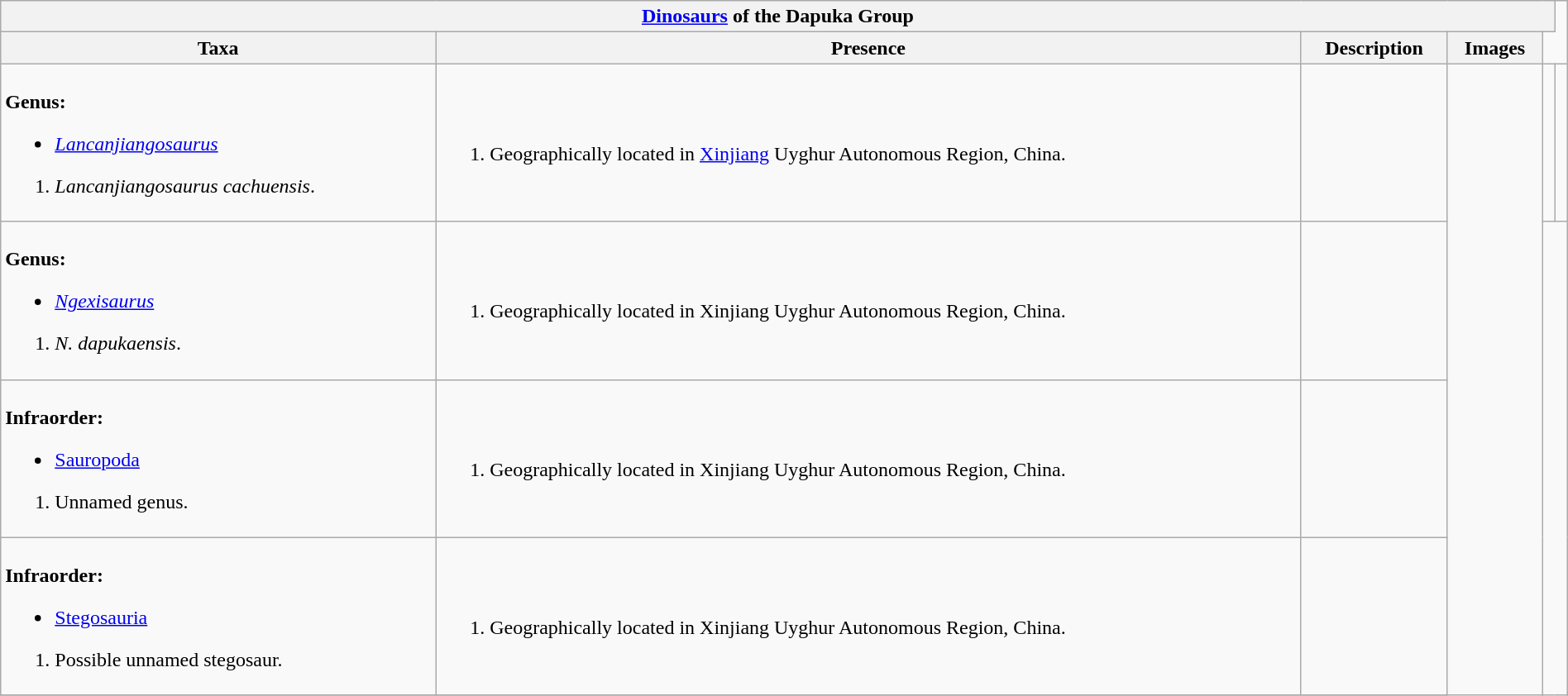<table class="wikitable" align="center" width="100%">
<tr>
<th colspan="5" align="center"><strong><a href='#'>Dinosaurs</a> of the Dapuka Group</strong></th>
</tr>
<tr>
<th>Taxa</th>
<th>Presence</th>
<th>Description</th>
<th>Images</th>
</tr>
<tr>
<td><br><strong>Genus:</strong><ul><li><em><a href='#'>Lancanjiangosaurus</a></em></li></ul><ol><li><em>Lancanjiangosaurus cachuensis</em>.</li></ol></td>
<td><br><ol><li>Geographically located in <a href='#'>Xinjiang</a> Uyghur Autonomous Region, China.</li></ol></td>
<td></td>
<td rowspan="99"></td>
<td></td>
<td></td>
</tr>
<tr>
<td><br><strong>Genus:</strong><ul><li><em><a href='#'>Ngexisaurus</a></em></li></ul><ol><li><em>N. dapukaensis</em>.</li></ol></td>
<td><br><ol><li>Geographically located in Xinjiang Uyghur Autonomous Region, China.</li></ol></td>
<td></td>
</tr>
<tr>
<td><br><strong>Infraorder:</strong><ul><li><a href='#'>Sauropoda</a></li></ul><ol><li>Unnamed genus.</li></ol></td>
<td><br><ol><li>Geographically located in Xinjiang Uyghur Autonomous Region, China.</li></ol></td>
<td></td>
</tr>
<tr>
<td><br><strong>Infraorder:</strong><ul><li><a href='#'>Stegosauria</a></li></ul><ol><li>Possible unnamed stegosaur.</li></ol></td>
<td><br><ol><li>Geographically located in Xinjiang Uyghur Autonomous Region, China.</li></ol></td>
<td></td>
</tr>
<tr>
</tr>
</table>
